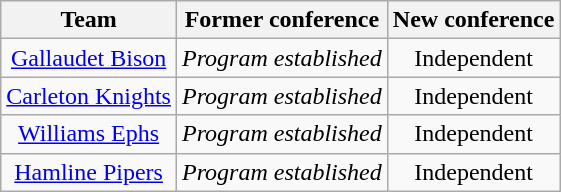<table class="wikitable">
<tr>
<th>Team</th>
<th>Former conference</th>
<th>New conference</th>
</tr>
<tr style="text-align:center;">
<td><a href='#'>Gallaudet Bison</a></td>
<td><em>Program established</em></td>
<td>Independent</td>
</tr>
<tr style="text-align:center;">
<td><a href='#'>Carleton Knights</a></td>
<td><em>Program established</em></td>
<td>Independent</td>
</tr>
<tr style="text-align:center;">
<td><a href='#'>Williams Ephs</a></td>
<td><em>Program established</em></td>
<td>Independent</td>
</tr>
<tr style="text-align:center;">
<td><a href='#'>Hamline Pipers</a></td>
<td><em>Program established</em></td>
<td>Independent</td>
</tr>
</table>
